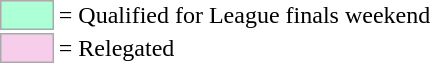<table style="margin:1em auto;">
<tr>
<td style="background-color:#ADFFD6; border:1px solid #aaaaaa; width:2em;"></td>
<td>= Qualified for League finals weekend</td>
</tr>
<tr>
<td style="background-color:#F6CEEC; border:1px solid #aaaaaa; width:2em;"></td>
<td>= Relegated</td>
</tr>
</table>
